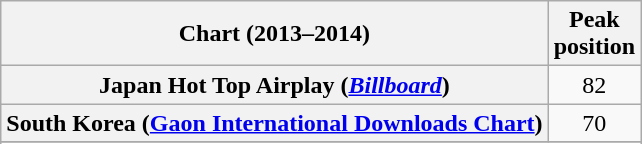<table class="wikitable sortable plainrowheaders">
<tr>
<th scope="col">Chart (2013–2014)</th>
<th scope="col">Peak<br>position</th>
</tr>
<tr>
<th scope="row">Japan Hot Top Airplay (<em><a href='#'>Billboard</a></em>)</th>
<td style="text-align:center;">82</td>
</tr>
<tr>
<th scope="row">South Korea (<a href='#'>Gaon International Downloads Chart</a>)</th>
<td style="text-align:center;">70</td>
</tr>
<tr>
</tr>
<tr>
</tr>
</table>
